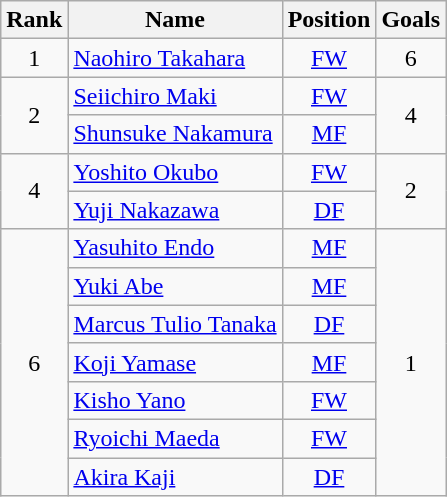<table class="wikitable" style="text-align: center;">
<tr>
<th>Rank</th>
<th>Name</th>
<th>Position</th>
<th>Goals</th>
</tr>
<tr>
<td rowspan="1">1</td>
<td align="left"><a href='#'>Naohiro Takahara</a></td>
<td><a href='#'>FW</a></td>
<td rowspan="1">6</td>
</tr>
<tr>
<td rowspan="2">2</td>
<td align="left"><a href='#'>Seiichiro Maki</a></td>
<td><a href='#'>FW</a></td>
<td rowspan="2">4</td>
</tr>
<tr>
<td align="left"><a href='#'>Shunsuke Nakamura</a></td>
<td><a href='#'>MF</a></td>
</tr>
<tr>
<td rowspan="2">4</td>
<td align="left"><a href='#'>Yoshito Okubo</a></td>
<td><a href='#'>FW</a></td>
<td rowspan="2">2</td>
</tr>
<tr>
<td align="left"><a href='#'>Yuji Nakazawa</a></td>
<td><a href='#'>DF</a></td>
</tr>
<tr>
<td rowspan="7">6</td>
<td align="left"><a href='#'>Yasuhito Endo</a></td>
<td><a href='#'>MF</a></td>
<td rowspan="7">1</td>
</tr>
<tr>
<td align="left"><a href='#'>Yuki Abe</a></td>
<td><a href='#'>MF</a></td>
</tr>
<tr>
<td align="left"><a href='#'>Marcus Tulio Tanaka</a></td>
<td><a href='#'>DF</a></td>
</tr>
<tr>
<td align="left"><a href='#'>Koji Yamase</a></td>
<td><a href='#'>MF</a></td>
</tr>
<tr>
<td align="left"><a href='#'>Kisho Yano</a></td>
<td><a href='#'>FW</a></td>
</tr>
<tr>
<td align="left"><a href='#'>Ryoichi Maeda</a></td>
<td><a href='#'>FW</a></td>
</tr>
<tr>
<td align="left"><a href='#'>Akira Kaji</a></td>
<td><a href='#'>DF</a></td>
</tr>
</table>
